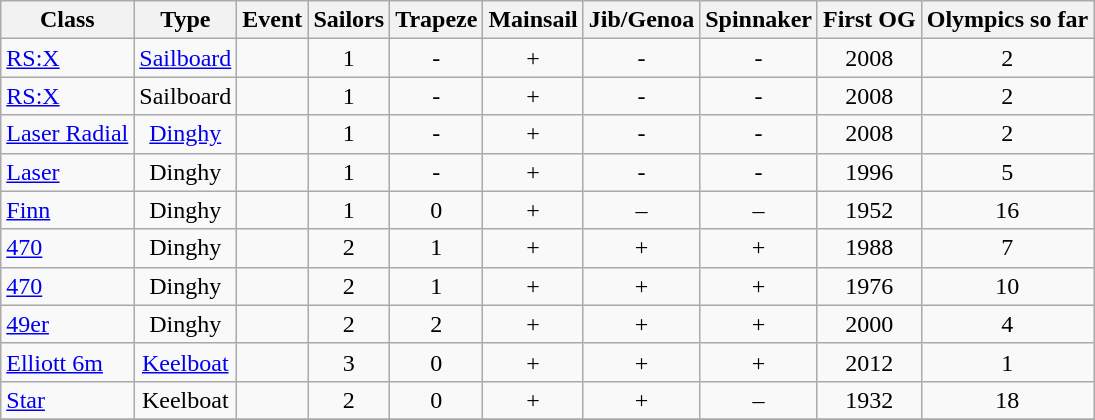<table class="wikitable" style="text-align:center">
<tr>
<th>Class</th>
<th>Type</th>
<th>Event</th>
<th>Sailors</th>
<th>Trapeze</th>
<th>Mainsail</th>
<th>Jib/Genoa</th>
<th>Spinnaker</th>
<th>First OG</th>
<th>Olympics so far</th>
</tr>
<tr>
<td style="text-align:left"><a href='#'>RS:X</a></td>
<td><a href='#'>Sailboard</a></td>
<td></td>
<td>1</td>
<td>-</td>
<td>+</td>
<td>-</td>
<td>-</td>
<td>2008</td>
<td>2</td>
</tr>
<tr>
<td style="text-align:left"><a href='#'>RS:X</a></td>
<td>Sailboard</td>
<td></td>
<td>1</td>
<td>-</td>
<td>+</td>
<td>-</td>
<td>-</td>
<td>2008</td>
<td>2</td>
</tr>
<tr>
<td style="text-align:left"><a href='#'>Laser Radial</a></td>
<td><a href='#'>Dinghy</a></td>
<td></td>
<td>1</td>
<td>-</td>
<td>+</td>
<td>-</td>
<td>-</td>
<td>2008</td>
<td>2</td>
</tr>
<tr>
<td style="text-align:left"><a href='#'>Laser</a></td>
<td>Dinghy</td>
<td></td>
<td>1</td>
<td>-</td>
<td>+</td>
<td>-</td>
<td>-</td>
<td>1996</td>
<td>5</td>
</tr>
<tr>
<td style="text-align:left"><a href='#'>Finn</a></td>
<td>Dinghy</td>
<td></td>
<td>1</td>
<td>0</td>
<td>+</td>
<td>–</td>
<td>–</td>
<td>1952</td>
<td>16</td>
</tr>
<tr>
<td style="text-align:left"><a href='#'>470</a></td>
<td>Dinghy</td>
<td></td>
<td>2</td>
<td>1</td>
<td>+</td>
<td>+</td>
<td>+</td>
<td>1988</td>
<td>7</td>
</tr>
<tr>
<td style="text-align:left"><a href='#'>470</a></td>
<td>Dinghy</td>
<td></td>
<td>2</td>
<td>1</td>
<td>+</td>
<td>+</td>
<td>+</td>
<td>1976</td>
<td>10</td>
</tr>
<tr>
<td style="text-align:left"><a href='#'>49er</a></td>
<td>Dinghy</td>
<td></td>
<td>2</td>
<td>2</td>
<td>+</td>
<td>+</td>
<td>+</td>
<td>2000</td>
<td>4</td>
</tr>
<tr>
<td style="text-align:left"><a href='#'>Elliott 6m</a></td>
<td><a href='#'>Keelboat</a></td>
<td></td>
<td>3</td>
<td>0</td>
<td>+</td>
<td>+</td>
<td>+</td>
<td>2012</td>
<td>1</td>
</tr>
<tr>
<td style="text-align:left"><a href='#'>Star</a></td>
<td>Keelboat</td>
<td></td>
<td>2</td>
<td>0</td>
<td>+</td>
<td>+</td>
<td>–</td>
<td>1932</td>
<td>18</td>
</tr>
<tr>
</tr>
</table>
